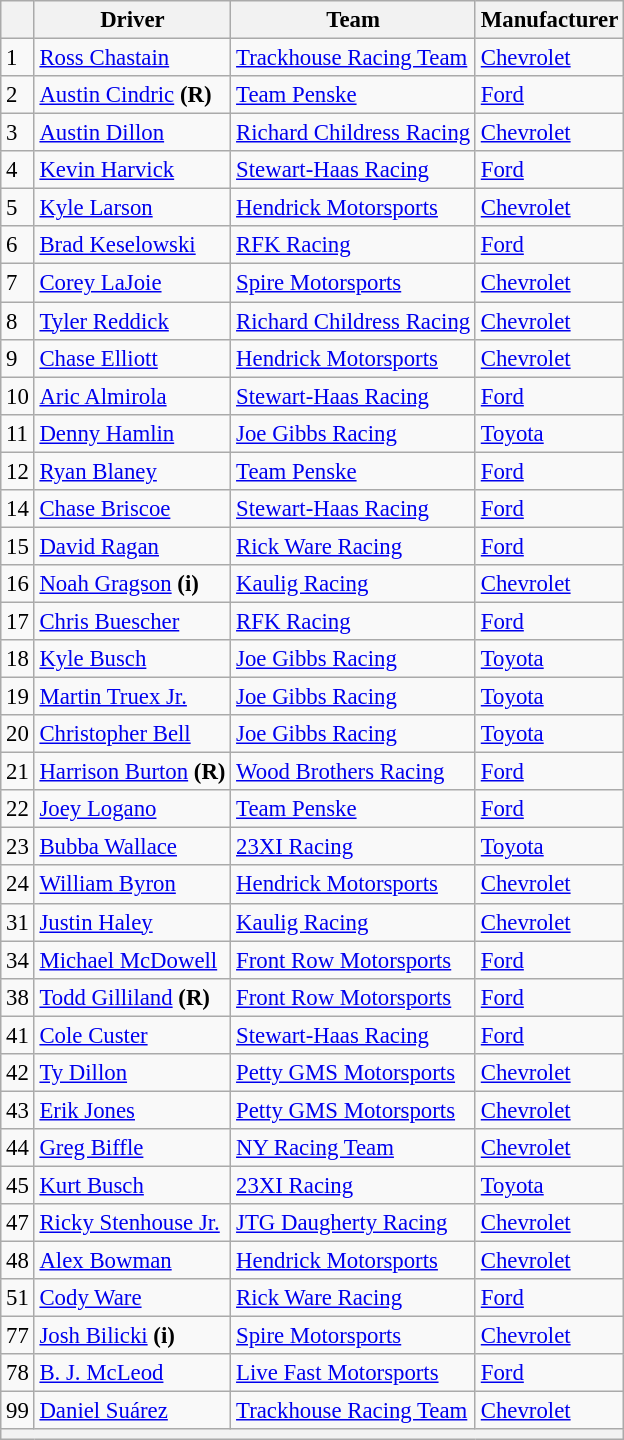<table class="wikitable" style="font-size:95%">
<tr>
<th></th>
<th>Driver</th>
<th>Team</th>
<th>Manufacturer</th>
</tr>
<tr>
<td>1</td>
<td><a href='#'>Ross Chastain</a></td>
<td><a href='#'>Trackhouse Racing Team</a></td>
<td><a href='#'>Chevrolet</a></td>
</tr>
<tr>
<td>2</td>
<td><a href='#'>Austin Cindric</a> <strong>(R)</strong></td>
<td><a href='#'>Team Penske</a></td>
<td><a href='#'>Ford</a></td>
</tr>
<tr>
<td>3</td>
<td><a href='#'>Austin Dillon</a></td>
<td><a href='#'>Richard Childress Racing</a></td>
<td><a href='#'>Chevrolet</a></td>
</tr>
<tr>
<td>4</td>
<td><a href='#'>Kevin Harvick</a></td>
<td><a href='#'>Stewart-Haas Racing</a></td>
<td><a href='#'>Ford</a></td>
</tr>
<tr>
<td>5</td>
<td><a href='#'>Kyle Larson</a></td>
<td><a href='#'>Hendrick Motorsports</a></td>
<td><a href='#'>Chevrolet</a></td>
</tr>
<tr>
<td>6</td>
<td><a href='#'>Brad Keselowski</a></td>
<td><a href='#'>RFK Racing</a></td>
<td><a href='#'>Ford</a></td>
</tr>
<tr>
<td>7</td>
<td><a href='#'>Corey LaJoie</a></td>
<td><a href='#'>Spire Motorsports</a></td>
<td><a href='#'>Chevrolet</a></td>
</tr>
<tr>
<td>8</td>
<td><a href='#'>Tyler Reddick</a></td>
<td><a href='#'>Richard Childress Racing</a></td>
<td><a href='#'>Chevrolet</a></td>
</tr>
<tr>
<td>9</td>
<td><a href='#'>Chase Elliott</a></td>
<td><a href='#'>Hendrick Motorsports</a></td>
<td><a href='#'>Chevrolet</a></td>
</tr>
<tr>
<td>10</td>
<td><a href='#'>Aric Almirola</a></td>
<td><a href='#'>Stewart-Haas Racing</a></td>
<td><a href='#'>Ford</a></td>
</tr>
<tr>
<td>11</td>
<td><a href='#'>Denny Hamlin</a></td>
<td><a href='#'>Joe Gibbs Racing</a></td>
<td><a href='#'>Toyota</a></td>
</tr>
<tr>
<td>12</td>
<td><a href='#'>Ryan Blaney</a></td>
<td><a href='#'>Team Penske</a></td>
<td><a href='#'>Ford</a></td>
</tr>
<tr>
<td>14</td>
<td><a href='#'>Chase Briscoe</a></td>
<td><a href='#'>Stewart-Haas Racing</a></td>
<td><a href='#'>Ford</a></td>
</tr>
<tr>
<td>15</td>
<td><a href='#'>David Ragan</a></td>
<td><a href='#'>Rick Ware Racing</a></td>
<td><a href='#'>Ford</a></td>
</tr>
<tr>
<td>16</td>
<td><a href='#'>Noah Gragson</a> <strong>(i)</strong></td>
<td><a href='#'>Kaulig Racing</a></td>
<td><a href='#'>Chevrolet</a></td>
</tr>
<tr>
<td>17</td>
<td><a href='#'>Chris Buescher</a></td>
<td><a href='#'>RFK Racing</a></td>
<td><a href='#'>Ford</a></td>
</tr>
<tr>
<td>18</td>
<td><a href='#'>Kyle Busch</a></td>
<td><a href='#'>Joe Gibbs Racing</a></td>
<td><a href='#'>Toyota</a></td>
</tr>
<tr>
<td>19</td>
<td><a href='#'>Martin Truex Jr.</a></td>
<td><a href='#'>Joe Gibbs Racing</a></td>
<td><a href='#'>Toyota</a></td>
</tr>
<tr>
<td>20</td>
<td><a href='#'>Christopher Bell</a></td>
<td><a href='#'>Joe Gibbs Racing</a></td>
<td><a href='#'>Toyota</a></td>
</tr>
<tr>
<td>21</td>
<td><a href='#'>Harrison Burton</a> <strong>(R)</strong></td>
<td><a href='#'>Wood Brothers Racing</a></td>
<td><a href='#'>Ford</a></td>
</tr>
<tr>
<td>22</td>
<td><a href='#'>Joey Logano</a></td>
<td><a href='#'>Team Penske</a></td>
<td><a href='#'>Ford</a></td>
</tr>
<tr>
<td>23</td>
<td><a href='#'>Bubba Wallace</a></td>
<td><a href='#'>23XI Racing</a></td>
<td><a href='#'>Toyota</a></td>
</tr>
<tr>
<td>24</td>
<td><a href='#'>William Byron</a></td>
<td><a href='#'>Hendrick Motorsports</a></td>
<td><a href='#'>Chevrolet</a></td>
</tr>
<tr>
<td>31</td>
<td><a href='#'>Justin Haley</a></td>
<td><a href='#'>Kaulig Racing</a></td>
<td><a href='#'>Chevrolet</a></td>
</tr>
<tr>
<td>34</td>
<td><a href='#'>Michael McDowell</a></td>
<td><a href='#'>Front Row Motorsports</a></td>
<td><a href='#'>Ford</a></td>
</tr>
<tr>
<td>38</td>
<td><a href='#'>Todd Gilliland</a> <strong>(R)</strong></td>
<td><a href='#'>Front Row Motorsports</a></td>
<td><a href='#'>Ford</a></td>
</tr>
<tr>
<td>41</td>
<td><a href='#'>Cole Custer</a></td>
<td><a href='#'>Stewart-Haas Racing</a></td>
<td><a href='#'>Ford</a></td>
</tr>
<tr>
<td>42</td>
<td><a href='#'>Ty Dillon</a></td>
<td><a href='#'>Petty GMS Motorsports</a></td>
<td><a href='#'>Chevrolet</a></td>
</tr>
<tr>
<td>43</td>
<td><a href='#'>Erik Jones</a></td>
<td><a href='#'>Petty GMS Motorsports</a></td>
<td><a href='#'>Chevrolet</a></td>
</tr>
<tr>
<td>44</td>
<td><a href='#'>Greg Biffle</a></td>
<td><a href='#'>NY Racing Team</a></td>
<td><a href='#'>Chevrolet</a></td>
</tr>
<tr>
<td>45</td>
<td><a href='#'>Kurt Busch</a></td>
<td><a href='#'>23XI Racing</a></td>
<td><a href='#'>Toyota</a></td>
</tr>
<tr>
<td>47</td>
<td><a href='#'>Ricky Stenhouse Jr.</a></td>
<td><a href='#'>JTG Daugherty Racing</a></td>
<td><a href='#'>Chevrolet</a></td>
</tr>
<tr>
<td>48</td>
<td><a href='#'>Alex Bowman</a></td>
<td><a href='#'>Hendrick Motorsports</a></td>
<td><a href='#'>Chevrolet</a></td>
</tr>
<tr>
<td>51</td>
<td><a href='#'>Cody Ware</a></td>
<td><a href='#'>Rick Ware Racing</a></td>
<td><a href='#'>Ford</a></td>
</tr>
<tr>
<td>77</td>
<td><a href='#'>Josh Bilicki</a> <strong>(i)</strong></td>
<td><a href='#'>Spire Motorsports</a></td>
<td><a href='#'>Chevrolet</a></td>
</tr>
<tr>
<td>78</td>
<td><a href='#'>B. J. McLeod</a></td>
<td><a href='#'>Live Fast Motorsports</a></td>
<td><a href='#'>Ford</a></td>
</tr>
<tr>
<td>99</td>
<td><a href='#'>Daniel Suárez</a></td>
<td><a href='#'>Trackhouse Racing Team</a></td>
<td><a href='#'>Chevrolet</a></td>
</tr>
<tr>
<th colspan="4"></th>
</tr>
</table>
